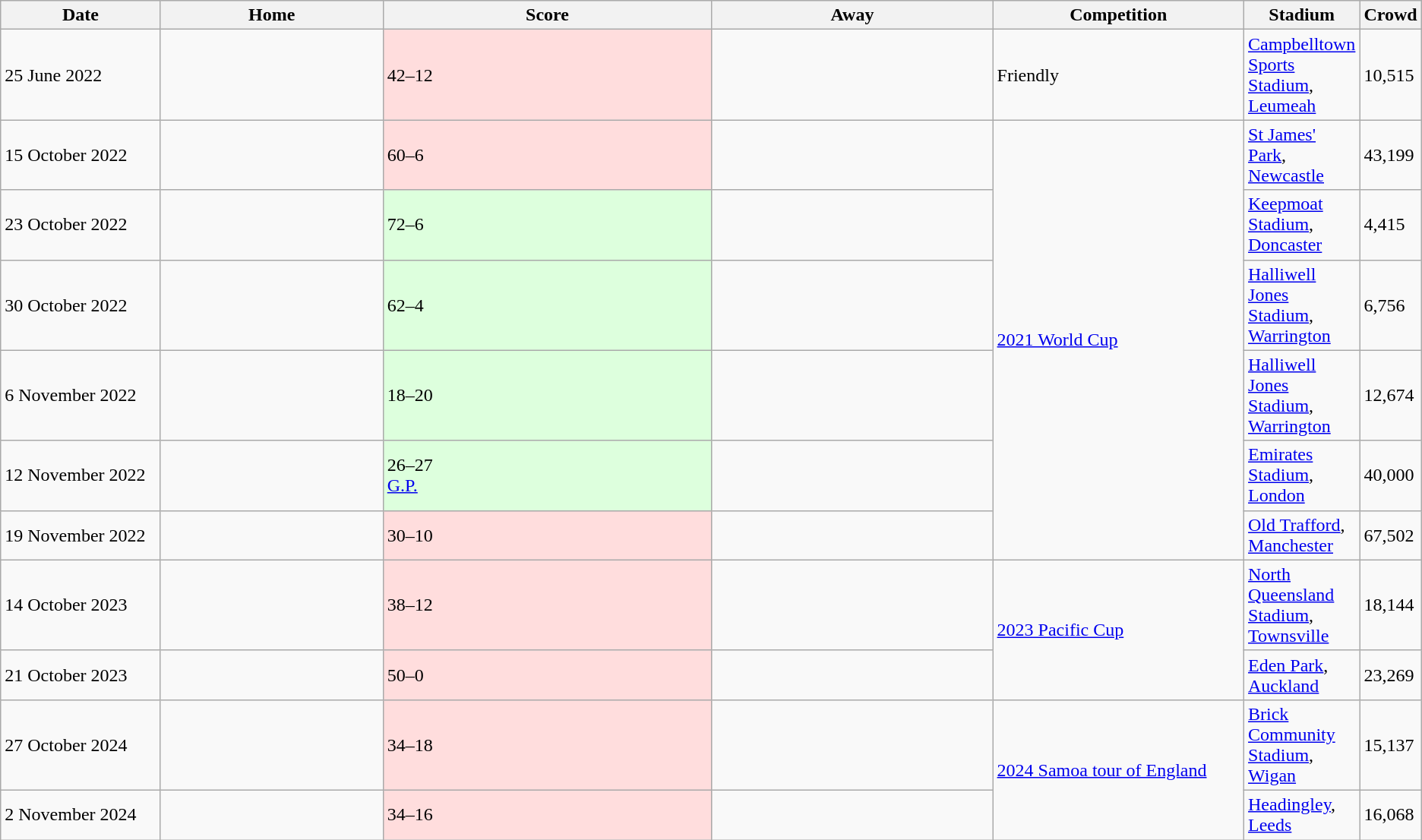<table class="wikitable" style="text-align:left">
<tr>
<th scope="col" width="12.3%">Date</th>
<th scope="col" width="18%">Home</th>
<th scope="col" width="27%">Score</th>
<th scope="col" width="23%">Away</th>
<th scope="col" width="23%">Competition</th>
<th scope="col" width="10.9%">Stadium</th>
<th scope="col" width="35.3%">Crowd</th>
</tr>
<tr>
<td>25 June 2022</td>
<td></td>
<td bgcolor=#FFDDDD>42–12</td>
<td></td>
<td>Friendly</td>
<td> <a href='#'>Campbelltown Sports Stadium</a>, <a href='#'>Leumeah</a></td>
<td>10,515</td>
</tr>
<tr>
<td>15 October 2022</td>
<td></td>
<td bgcolor=#FFDDDD>60–6</td>
<td></td>
<td rowspan=6><a href='#'>2021 World Cup</a></td>
<td> <a href='#'>St James' Park</a>, <a href='#'>Newcastle</a></td>
<td>43,199</td>
</tr>
<tr>
<td>23 October 2022</td>
<td></td>
<td bgcolor=#DDFFDD>72–6</td>
<td></td>
<td> <a href='#'>Keepmoat Stadium</a>, <a href='#'>Doncaster</a></td>
<td>4,415</td>
</tr>
<tr>
<td>30 October 2022</td>
<td></td>
<td bgcolor=#DDFFDD>62–4</td>
<td></td>
<td> <a href='#'>Halliwell Jones Stadium</a>, <a href='#'>Warrington</a></td>
<td>6,756</td>
</tr>
<tr>
<td>6 November 2022</td>
<td></td>
<td bgcolor=#DDFFDD>18–20</td>
<td></td>
<td> <a href='#'>Halliwell Jones Stadium</a>, <a href='#'>Warrington</a></td>
<td>12,674</td>
</tr>
<tr>
<td>12 November 2022</td>
<td></td>
<td bgcolor=#DDFFDD>26–27<br><a href='#'>G.P.</a></td>
<td></td>
<td> <a href='#'>Emirates Stadium</a>, <a href='#'>London</a></td>
<td>40,000</td>
</tr>
<tr>
<td>19 November 2022</td>
<td></td>
<td bgcolor=#FFDDDD>30–10</td>
<td></td>
<td> <a href='#'>Old Trafford</a>, <a href='#'>Manchester</a></td>
<td>67,502</td>
</tr>
<tr>
<td>14 October 2023</td>
<td></td>
<td bgcolor=#FFDDDD>38–12</td>
<td></td>
<td rowspan="2"><a href='#'>2023 Pacific Cup</a></td>
<td> <a href='#'>North Queensland Stadium</a>, <a href='#'>Townsville</a></td>
<td>18,144</td>
</tr>
<tr>
<td>21 October 2023</td>
<td></td>
<td bgcolor=#FFDDDD>50–0</td>
<td></td>
<td> <a href='#'>Eden Park</a>, <a href='#'>Auckland</a></td>
<td>23,269</td>
</tr>
<tr>
<td>27 October 2024</td>
<td></td>
<td bgcolor=#FFDDDD>34–18</td>
<td></td>
<td rowspan="2"><a href='#'>2024 Samoa tour of England</a></td>
<td> <a href='#'>Brick Community Stadium</a>, <a href='#'>Wigan</a></td>
<td>15,137</td>
</tr>
<tr>
<td>2 November 2024</td>
<td></td>
<td bgcolor=#FFDDDD>34–16</td>
<td></td>
<td> <a href='#'>Headingley</a>, <a href='#'>Leeds</a></td>
<td>16,068</td>
</tr>
</table>
